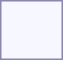<table style="border:1px solid #8888aa; background-color:#f7f8ff; padding:5px; font-size:95%; margin: 0px 12px 12px 0px;">
<tr style="text-align:center;">
<td rowspan=2></td>
<td colspan=8 rowspan=2></td>
<td colspan=2></td>
<td colspan=6></td>
<td colspan=6></td>
<td colspan=4></td>
<td colspan=10></td>
</tr>
<tr style="text-align:center;">
<td colspan=2><br></td>
<td colspan=6><br></td>
<td colspan=6><br></td>
<td colspan=4><br></td>
<td colspan=10><br></td>
</tr>
</table>
